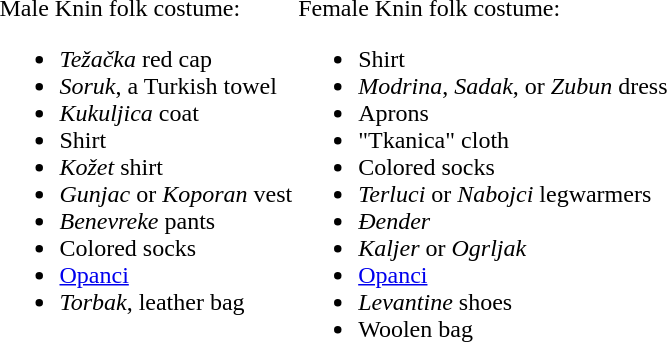<table>
<tr valign=top>
<td><br>Male Knin folk costume:<ul><li><em>Težačka</em> red cap</li><li><em>Soruk</em>, a Turkish towel</li><li><em>Kukuljica</em> coat</li><li>Shirt</li><li><em>Kožet</em> shirt</li><li><em>Gunjac</em> or <em>Koporan</em> vest</li><li><em>Benevreke</em> pants</li><li>Colored socks</li><li><a href='#'>Opanci</a></li><li><em>Torbak</em>, leather bag</li></ul></td>
<td><br>Female Knin folk costume:<ul><li>Shirt</li><li><em>Modrina</em>, <em>Sadak</em>, or <em>Zubun</em> dress</li><li>Aprons</li><li>"Tkanica" cloth</li><li>Colored socks</li><li><em>Terluci</em> or <em>Nabojci</em> legwarmers</li><li><em>Đender</em></li><li><em>Kaljer</em> or <em>Ogrljak</em></li><li><a href='#'>Opanci</a></li><li><em>Levantine</em> shoes</li><li>Woolen bag</li></ul></td>
</tr>
</table>
